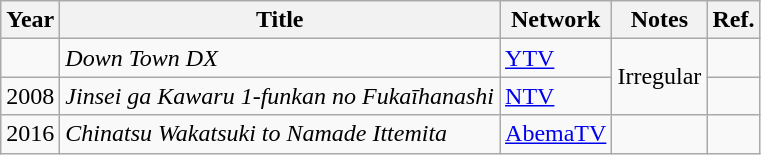<table class="wikitable">
<tr>
<th>Year</th>
<th>Title</th>
<th>Network</th>
<th>Notes</th>
<th>Ref.</th>
</tr>
<tr>
<td></td>
<td><em>Down Town DX</em></td>
<td><a href='#'>YTV</a></td>
<td rowspan="2">Irregular</td>
<td></td>
</tr>
<tr>
<td>2008</td>
<td><em>Jinsei ga Kawaru 1-funkan no Fukaīhanashi</em></td>
<td><a href='#'>NTV</a></td>
<td></td>
</tr>
<tr>
<td>2016</td>
<td><em>Chinatsu Wakatsuki to Namade Ittemita</em></td>
<td><a href='#'>AbemaTV</a></td>
<td></td>
<td></td>
</tr>
</table>
